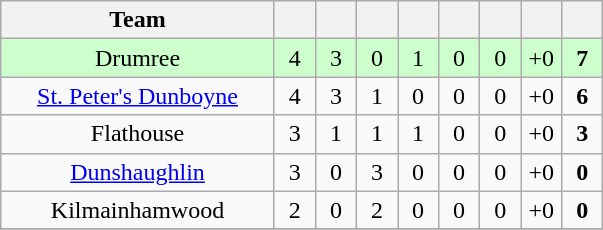<table class="wikitable" style="text-align:center">
<tr>
<th width="175">Team</th>
<th width="20"></th>
<th width="20"></th>
<th width="20"></th>
<th width="20"></th>
<th width="20"></th>
<th width="20"></th>
<th width="20"></th>
<th width="20"></th>
</tr>
<tr style="background:#cfc;">
<td>Drumree</td>
<td>4</td>
<td>3</td>
<td>0</td>
<td>1</td>
<td>0</td>
<td>0</td>
<td>+0</td>
<td><strong>7</strong></td>
</tr>
<tr>
<td><a href='#'>St. Peter's Dunboyne</a></td>
<td>4</td>
<td>3</td>
<td>1</td>
<td>0</td>
<td>0</td>
<td>0</td>
<td>+0</td>
<td><strong>6</strong></td>
</tr>
<tr>
<td>Flathouse</td>
<td>3</td>
<td>1</td>
<td>1</td>
<td>1</td>
<td>0</td>
<td>0</td>
<td>+0</td>
<td><strong>3</strong></td>
</tr>
<tr>
<td><a href='#'>Dunshaughlin</a></td>
<td>3</td>
<td>0</td>
<td>3</td>
<td>0</td>
<td>0</td>
<td>0</td>
<td>+0</td>
<td><strong>0</strong></td>
</tr>
<tr>
<td>Kilmainhamwood</td>
<td>2</td>
<td>0</td>
<td>2</td>
<td>0</td>
<td>0</td>
<td>0</td>
<td>+0</td>
<td><strong>0</strong></td>
</tr>
<tr>
</tr>
</table>
